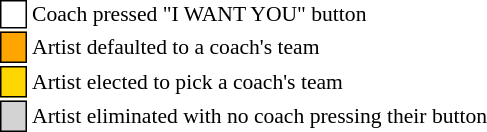<table class="toccolours" style="font-size: 90%; white-space: nowrap;">
<tr>
<td style="background:white; border:1px solid black;"></td>
<td>Coach pressed "I WANT YOU" button</td>
</tr>
<tr>
<td style="background:orange; border:1px solid black;">    </td>
<td>Artist defaulted to a coach's team</td>
</tr>
<tr>
<td style="background:gold; border:1px solid black;">    </td>
<td style="padding-right: 8px">Artist elected to pick a coach's team</td>
</tr>
<tr>
<td style="background:lightgrey; border:1px solid black;">    </td>
<td>Artist eliminated with no coach pressing their button</td>
</tr>
<tr>
<td></td>
</tr>
</table>
